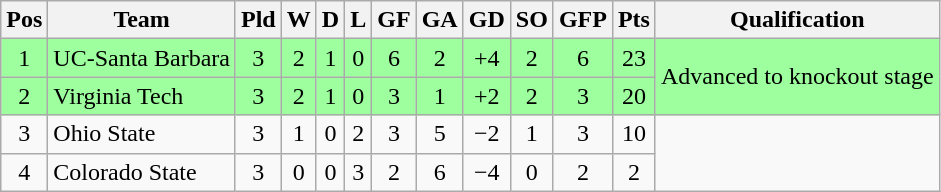<table class="wikitable" style="text-align:center">
<tr>
<th>Pos</th>
<th>Team</th>
<th>Pld</th>
<th>W</th>
<th>D</th>
<th>L</th>
<th>GF</th>
<th>GA</th>
<th>GD</th>
<th>SO</th>
<th>GFP</th>
<th>Pts</th>
<th>Qualification</th>
</tr>
<tr bgcolor="#9eff9e">
<td>1</td>
<td style="text-align:left">UC-Santa Barbara</td>
<td>3</td>
<td>2</td>
<td>1</td>
<td>0</td>
<td>6</td>
<td>2</td>
<td>+4</td>
<td>2</td>
<td>6</td>
<td>23</td>
<td rowspan="2">Advanced to knockout stage</td>
</tr>
<tr bgcolor="#9eff9e">
<td>2</td>
<td style="text-align:left">Virginia Tech</td>
<td>3</td>
<td>2</td>
<td>1</td>
<td>0</td>
<td>3</td>
<td>1</td>
<td>+2</td>
<td>2</td>
<td>3</td>
<td>20</td>
</tr>
<tr>
<td>3</td>
<td style="text-align:left">Ohio State</td>
<td>3</td>
<td>1</td>
<td>0</td>
<td>2</td>
<td>3</td>
<td>5</td>
<td>−2</td>
<td>1</td>
<td>3</td>
<td>10</td>
<td rowspan="2"></td>
</tr>
<tr>
<td>4</td>
<td style="text-align:left">Colorado State</td>
<td>3</td>
<td>0</td>
<td>0</td>
<td>3</td>
<td>2</td>
<td>6</td>
<td>−4</td>
<td>0</td>
<td>2</td>
<td>2</td>
</tr>
</table>
